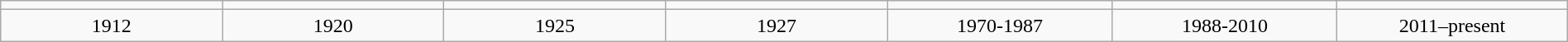<table class="wikitable sortable" width="100%">
<tr align="center">
<td width="300" align="center"></td>
<td width="300" align="center"></td>
<td width="300" align="center"></td>
<td width="300" align="center"></td>
<td width="300" align="center"></td>
<td width="300" align="center"></td>
<td width="300" align="center"></td>
</tr>
<tr align="center">
<td>1912</td>
<td>1920</td>
<td>1925</td>
<td>1927</td>
<td>1970-1987</td>
<td>1988-2010</td>
<td>2011–present</td>
</tr>
</table>
